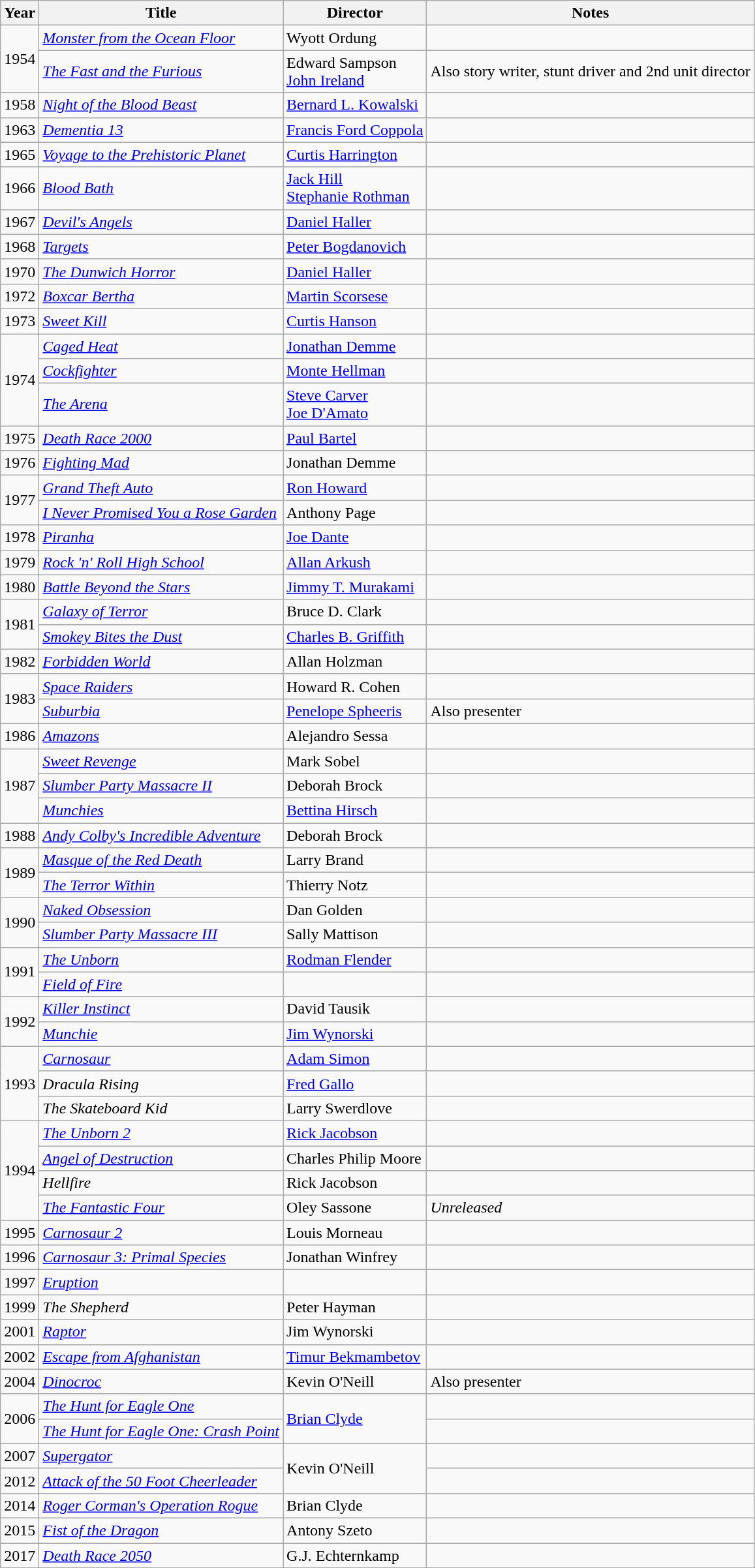<table class="wikitable">
<tr>
<th>Year</th>
<th>Title</th>
<th>Director</th>
<th>Notes</th>
</tr>
<tr>
<td rowspan=2>1954</td>
<td><em><a href='#'>Monster from the Ocean Floor</a></em></td>
<td>Wyott Ordung</td>
<td></td>
</tr>
<tr>
<td><em><a href='#'>The Fast and the Furious</a></em></td>
<td>Edward Sampson<br><a href='#'>John Ireland</a></td>
<td>Also story writer, stunt driver and 2nd unit director</td>
</tr>
<tr>
<td>1958</td>
<td><em><a href='#'>Night of the Blood Beast</a></em></td>
<td><a href='#'>Bernard L. Kowalski</a></td>
<td></td>
</tr>
<tr>
<td>1963</td>
<td><em><a href='#'>Dementia 13</a></em></td>
<td><a href='#'>Francis Ford Coppola</a></td>
<td></td>
</tr>
<tr>
<td>1965</td>
<td><em><a href='#'>Voyage to the Prehistoric Planet</a></em></td>
<td><a href='#'>Curtis Harrington</a></td>
<td></td>
</tr>
<tr>
<td>1966</td>
<td><em><a href='#'>Blood Bath</a></em></td>
<td><a href='#'>Jack Hill</a><br><a href='#'>Stephanie Rothman</a></td>
<td></td>
</tr>
<tr>
<td>1967</td>
<td><em><a href='#'>Devil's Angels</a></em></td>
<td><a href='#'>Daniel Haller</a></td>
<td></td>
</tr>
<tr>
<td>1968</td>
<td><em><a href='#'>Targets</a></em></td>
<td><a href='#'>Peter Bogdanovich</a></td>
<td></td>
</tr>
<tr>
<td>1970</td>
<td><em><a href='#'>The Dunwich Horror</a></em></td>
<td><a href='#'>Daniel Haller</a></td>
<td></td>
</tr>
<tr>
<td>1972</td>
<td><em><a href='#'>Boxcar Bertha</a></em></td>
<td><a href='#'>Martin Scorsese</a></td>
<td></td>
</tr>
<tr>
<td>1973</td>
<td><em><a href='#'>Sweet Kill</a></em></td>
<td><a href='#'>Curtis Hanson</a></td>
<td></td>
</tr>
<tr>
<td rowspan=3>1974</td>
<td><em><a href='#'>Caged Heat</a></em></td>
<td><a href='#'>Jonathan Demme</a></td>
<td></td>
</tr>
<tr>
<td><em><a href='#'>Cockfighter</a></em></td>
<td><a href='#'>Monte Hellman</a></td>
<td></td>
</tr>
<tr>
<td><em><a href='#'>The Arena</a></em></td>
<td><a href='#'>Steve Carver</a><br><a href='#'>Joe D'Amato</a></td>
<td></td>
</tr>
<tr>
<td>1975</td>
<td><em><a href='#'>Death Race 2000</a></em></td>
<td><a href='#'>Paul Bartel</a></td>
<td></td>
</tr>
<tr>
<td>1976</td>
<td><em><a href='#'>Fighting Mad</a></em></td>
<td>Jonathan Demme</td>
<td></td>
</tr>
<tr>
<td rowspan=2>1977</td>
<td><em><a href='#'>Grand Theft Auto</a></em></td>
<td><a href='#'>Ron Howard</a></td>
<td></td>
</tr>
<tr>
<td><em><a href='#'>I Never Promised You a Rose Garden</a></em></td>
<td>Anthony Page</td>
<td></td>
</tr>
<tr>
<td>1978</td>
<td><em><a href='#'>Piranha</a></em></td>
<td><a href='#'>Joe Dante</a></td>
<td></td>
</tr>
<tr>
<td>1979</td>
<td><em><a href='#'>Rock 'n' Roll High School</a></em></td>
<td><a href='#'>Allan Arkush</a></td>
<td></td>
</tr>
<tr>
<td>1980</td>
<td><em><a href='#'>Battle Beyond the Stars</a></em></td>
<td><a href='#'>Jimmy T. Murakami</a></td>
<td></td>
</tr>
<tr>
<td rowspan="2">1981</td>
<td><em><a href='#'>Galaxy of Terror</a></em></td>
<td>Bruce D. Clark</td>
<td></td>
</tr>
<tr>
<td><em><a href='#'>Smokey Bites the Dust</a></em></td>
<td><a href='#'>Charles B. Griffith</a></td>
<td></td>
</tr>
<tr>
<td>1982</td>
<td><em><a href='#'>Forbidden World</a></em></td>
<td>Allan Holzman</td>
<td></td>
</tr>
<tr>
<td rowspan=2>1983</td>
<td><em><a href='#'>Space Raiders</a></em></td>
<td>Howard R. Cohen</td>
<td></td>
</tr>
<tr>
<td><em><a href='#'>Suburbia</a></em></td>
<td><a href='#'>Penelope Spheeris</a></td>
<td>Also presenter</td>
</tr>
<tr>
<td>1986</td>
<td><em><a href='#'>Amazons</a></em></td>
<td>Alejandro Sessa</td>
<td></td>
</tr>
<tr>
<td rowspan=3>1987</td>
<td><a href='#'><em>Sweet Revenge</em></a></td>
<td>Mark Sobel</td>
<td></td>
</tr>
<tr>
<td><em><a href='#'>Slumber Party Massacre II</a></em></td>
<td>Deborah Brock</td>
<td></td>
</tr>
<tr>
<td><em><a href='#'>Munchies</a></em></td>
<td><a href='#'>Bettina Hirsch</a></td>
<td></td>
</tr>
<tr>
<td>1988</td>
<td><em><a href='#'>Andy Colby's Incredible Adventure</a></em></td>
<td>Deborah Brock</td>
<td></td>
</tr>
<tr>
<td rowspan=2>1989</td>
<td><em><a href='#'>Masque of the Red Death</a></em></td>
<td>Larry Brand</td>
<td></td>
</tr>
<tr>
<td><em><a href='#'>The Terror Within</a></em></td>
<td>Thierry Notz</td>
<td></td>
</tr>
<tr>
<td rowspan=2>1990</td>
<td><em><a href='#'>Naked Obsession</a></em></td>
<td>Dan Golden</td>
<td></td>
</tr>
<tr>
<td><em><a href='#'>Slumber Party Massacre III</a></em></td>
<td>Sally Mattison</td>
<td></td>
</tr>
<tr>
<td rowspan=2>1991</td>
<td><em><a href='#'>The Unborn</a></em></td>
<td><a href='#'>Rodman Flender</a></td>
<td></td>
</tr>
<tr>
<td><em><a href='#'>Field of Fire</a></em></td>
<td></td>
<td></td>
</tr>
<tr>
<td rowspan=2>1992</td>
<td><em><a href='#'>Killer Instinct</a></em></td>
<td>David Tausik</td>
<td></td>
</tr>
<tr>
<td><em><a href='#'>Munchie</a></em></td>
<td><a href='#'>Jim Wynorski</a></td>
<td></td>
</tr>
<tr>
<td rowspan=3>1993</td>
<td><em><a href='#'>Carnosaur</a></em></td>
<td><a href='#'>Adam Simon</a></td>
<td></td>
</tr>
<tr>
<td><em>Dracula Rising</em></td>
<td><a href='#'>Fred Gallo</a></td>
<td></td>
</tr>
<tr>
<td><em>The Skateboard Kid</em></td>
<td>Larry Swerdlove</td>
<td></td>
</tr>
<tr>
<td rowspan=4>1994</td>
<td><em><a href='#'>The Unborn 2</a></em></td>
<td><a href='#'>Rick Jacobson</a></td>
<td></td>
</tr>
<tr>
<td><em><a href='#'>Angel of Destruction</a></em></td>
<td>Charles Philip Moore</td>
<td></td>
</tr>
<tr>
<td><em>Hellfire</em></td>
<td>Rick Jacobson</td>
<td></td>
</tr>
<tr>
<td><em><a href='#'>The Fantastic Four</a></em></td>
<td>Oley Sassone</td>
<td><em>Unreleased</em></td>
</tr>
<tr>
<td>1995</td>
<td><em><a href='#'>Carnosaur 2</a></em></td>
<td>Louis Morneau</td>
<td></td>
</tr>
<tr>
<td>1996</td>
<td><em><a href='#'>Carnosaur 3: Primal Species</a></em></td>
<td>Jonathan Winfrey</td>
<td></td>
</tr>
<tr>
<td>1997</td>
<td><em><a href='#'>Eruption</a></em></td>
<td></td>
<td></td>
</tr>
<tr>
<td>1999</td>
<td><em>The Shepherd</em></td>
<td>Peter Hayman</td>
<td></td>
</tr>
<tr>
<td>2001</td>
<td><em><a href='#'>Raptor</a></em></td>
<td>Jim Wynorski</td>
<td></td>
</tr>
<tr>
<td>2002</td>
<td><em><a href='#'>Escape from Afghanistan</a></em></td>
<td><a href='#'>Timur Bekmambetov</a></td>
<td></td>
</tr>
<tr>
<td>2004</td>
<td><em><a href='#'>Dinocroc</a></em></td>
<td>Kevin O'Neill</td>
<td>Also presenter</td>
</tr>
<tr>
<td rowspan=2>2006</td>
<td><em><a href='#'>The Hunt for Eagle One</a></em></td>
<td rowspan=2><a href='#'>Brian Clyde</a></td>
<td></td>
</tr>
<tr>
<td><em><a href='#'>The Hunt for Eagle One: Crash Point</a></em></td>
<td></td>
</tr>
<tr>
<td>2007</td>
<td><em><a href='#'>Supergator</a></em></td>
<td rowspan=2>Kevin O'Neill</td>
<td></td>
</tr>
<tr>
<td>2012</td>
<td><em><a href='#'>Attack of the 50 Foot Cheerleader</a></em></td>
<td></td>
</tr>
<tr>
<td>2014</td>
<td><em><a href='#'>Roger Corman's Operation Rogue</a></em></td>
<td>Brian Clyde</td>
<td></td>
</tr>
<tr>
<td>2015</td>
<td><em><a href='#'>Fist of the Dragon</a></em></td>
<td>Antony Szeto</td>
<td></td>
</tr>
<tr>
<td>2017</td>
<td><em><a href='#'>Death Race 2050</a></em></td>
<td>G.J. Echternkamp</td>
<td></td>
</tr>
<tr>
</tr>
</table>
